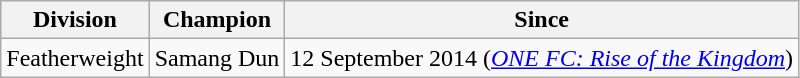<table class="wikitable">
<tr>
<th>Division</th>
<th>Champion</th>
<th>Since</th>
</tr>
<tr>
<td>Featherweight</td>
<td> Samang Dun</td>
<td>12 September 2014 (<em><a href='#'>ONE FC: Rise of the Kingdom</a></em>)</td>
</tr>
</table>
